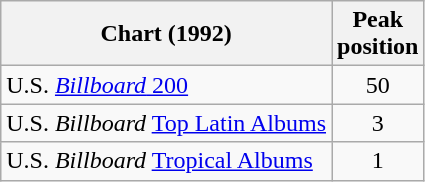<table class="wikitable sortable">
<tr>
<th align="center">Chart (1992)</th>
<th align="center">Peak<br>position</th>
</tr>
<tr>
<td align="left">U.S. <a href='#'><em>Billboard</em> 200</a></td>
<td align="center">50</td>
</tr>
<tr>
<td align="left">U.S. <em>Billboard</em> <a href='#'>Top Latin Albums</a></td>
<td align="center">3</td>
</tr>
<tr>
<td align="left">U.S. <em>Billboard</em> <a href='#'>Tropical Albums</a></td>
<td align="center">1</td>
</tr>
</table>
